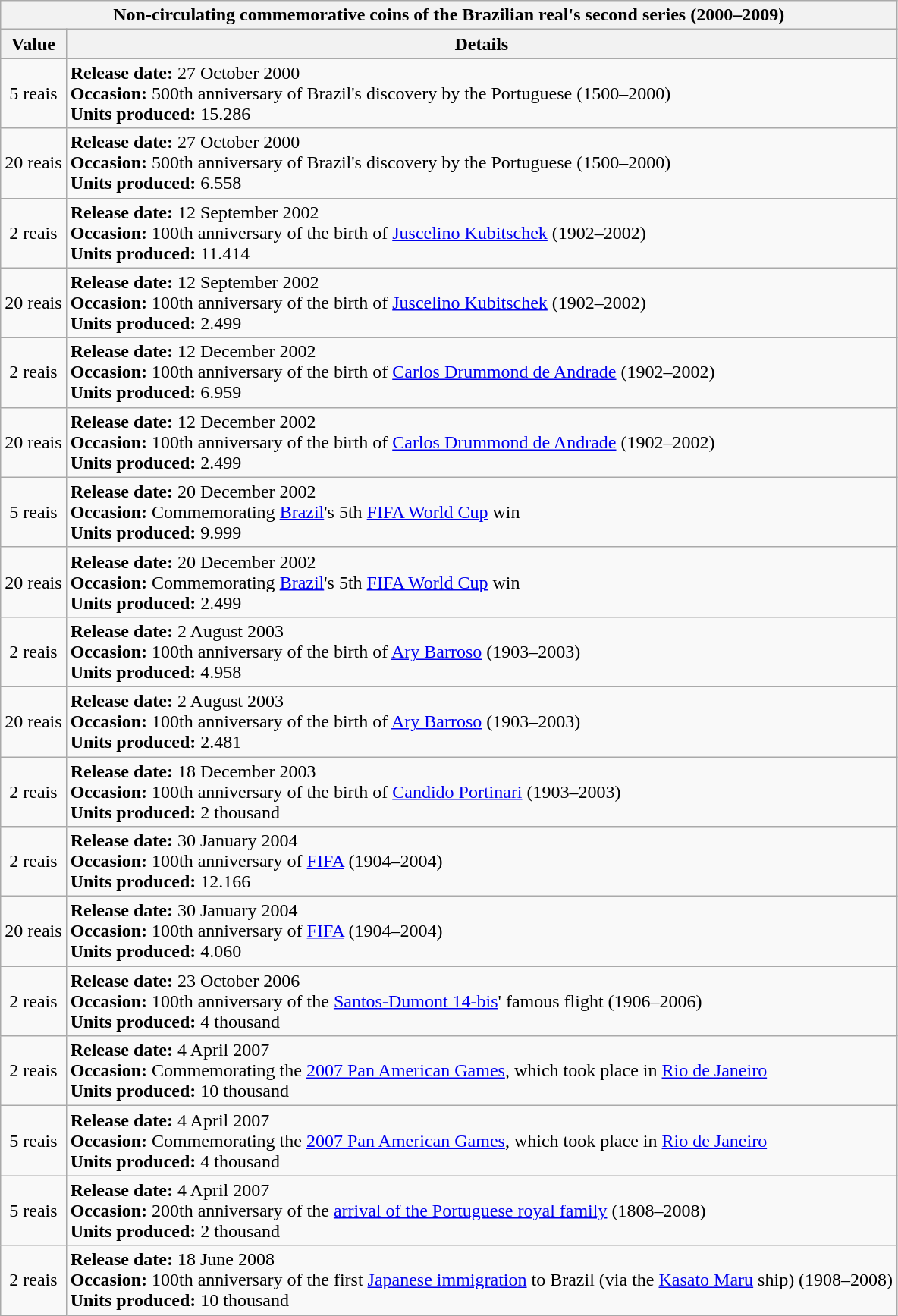<table border="1" class="wikitable mw-collapsible mw-collapsed">
<tr>
<th colspan="3">Non-circulating commemorative coins of the Brazilian real's second series (2000–2009)</th>
</tr>
<tr -->
<th align="Center">Value</th>
<th align="Center">Details</th>
</tr>
<tr -->
<td align="Center">5 reais</td>
<td><strong>Release date:</strong> 27 October 2000<br><strong>Occasion:</strong> 500th anniversary of Brazil's discovery by the Portuguese (1500–2000)<br><strong>Units produced:</strong> 15.286</td>
</tr>
<tr -->
<td align="Center">20 reais</td>
<td><strong>Release date:</strong> 27 October 2000<br><strong>Occasion:</strong> 500th anniversary of Brazil's discovery by the Portuguese (1500–2000)<br><strong>Units produced:</strong> 6.558</td>
</tr>
<tr -->
<td align="Center">2 reais</td>
<td><strong>Release date:</strong> 12 September 2002<br><strong>Occasion:</strong> 100th anniversary of the birth of <a href='#'>Juscelino Kubitschek</a> (1902–2002)<br><strong>Units produced:</strong> 11.414</td>
</tr>
<tr -->
<td align="Center">20 reais</td>
<td><strong>Release date:</strong>  12 September 2002<br><strong>Occasion:</strong> 100th anniversary of the birth of <a href='#'>Juscelino Kubitschek</a> (1902–2002)<br><strong>Units produced:</strong> 2.499</td>
</tr>
<tr -->
<td align="Center">2 reais</td>
<td><strong>Release date:</strong> 12 December 2002<br><strong>Occasion:</strong> 100th anniversary of the birth of <a href='#'>Carlos Drummond de Andrade</a> (1902–2002)<br><strong>Units produced:</strong> 6.959</td>
</tr>
<tr -->
<td align="Center">20 reais</td>
<td><strong>Release date:</strong> 12 December 2002<br><strong>Occasion:</strong> 100th anniversary of the birth of <a href='#'>Carlos Drummond de Andrade</a> (1902–2002)<br><strong>Units produced:</strong> 2.499</td>
</tr>
<tr -->
<td align="Center">5 reais</td>
<td><strong>Release date:</strong> 20 December 2002<br><strong>Occasion:</strong> Commemorating <a href='#'>Brazil</a>'s 5th <a href='#'>FIFA World Cup</a> win<br><strong>Units produced:</strong> 9.999</td>
</tr>
<tr -->
<td align="Center">20 reais</td>
<td><strong>Release date:</strong> 20 December 2002<br><strong>Occasion:</strong> Commemorating <a href='#'>Brazil</a>'s 5th <a href='#'>FIFA World Cup</a> win<br><strong>Units produced:</strong> 2.499</td>
</tr>
<tr -->
<td align="Center">2 reais</td>
<td><strong>Release date:</strong> 2 August 2003<br><strong>Occasion:</strong> 100th anniversary of the birth of <a href='#'>Ary Barroso</a> (1903–2003)<br><strong>Units produced:</strong> 4.958</td>
</tr>
<tr -->
<td align="Center">20 reais</td>
<td><strong>Release date:</strong> 2 August 2003<br><strong>Occasion:</strong> 100th anniversary of the birth of <a href='#'>Ary Barroso</a> (1903–2003)<br><strong>Units produced:</strong> 2.481</td>
</tr>
<tr -->
<td align="Center">2 reais</td>
<td><strong>Release date:</strong> 18 December 2003<br><strong>Occasion:</strong> 100th anniversary of the birth of <a href='#'>Candido Portinari</a> (1903–2003)<br><strong>Units produced:</strong> 2 thousand</td>
</tr>
<tr -->
<td align="Center">2 reais</td>
<td><strong>Release date:</strong> 30 January 2004<br><strong>Occasion:</strong> 100th anniversary of <a href='#'>FIFA</a> (1904–2004)<br><strong>Units produced:</strong> 12.166</td>
</tr>
<tr -->
<td align="Center">20 reais</td>
<td><strong>Release date:</strong> 30 January 2004<br><strong>Occasion:</strong> 100th anniversary of <a href='#'>FIFA</a> (1904–2004)<br><strong>Units produced:</strong> 4.060</td>
</tr>
<tr -->
<td align="Center">2 reais</td>
<td><strong>Release date:</strong> 23 October 2006<br><strong>Occasion:</strong> 100th anniversary of the <a href='#'>Santos-Dumont 14-bis</a>' famous flight (1906–2006)<br><strong>Units produced:</strong> 4 thousand</td>
</tr>
<tr -->
<td align="Center">2 reais</td>
<td><strong>Release date:</strong> 4 April 2007<br><strong>Occasion:</strong> Commemorating the <a href='#'>2007 Pan American Games</a>, which took place in <a href='#'>Rio de Janeiro</a><br><strong>Units produced:</strong> 10 thousand</td>
</tr>
<tr -->
<td align="Center">5 reais</td>
<td><strong>Release date:</strong> 4 April 2007<br><strong>Occasion:</strong> Commemorating the <a href='#'>2007 Pan American Games</a>, which took place in <a href='#'>Rio de Janeiro</a><br><strong>Units produced:</strong> 4 thousand</td>
</tr>
<tr -->
<td align="Center">5 reais</td>
<td><strong>Release date:</strong> 4 April 2007<br><strong>Occasion:</strong> 200th anniversary of the <a href='#'>arrival of the Portuguese royal family</a> (1808–2008)<br><strong>Units produced:</strong> 2 thousand</td>
</tr>
<tr -->
<td align="Center">2 reais</td>
<td><strong>Release date:</strong> 18 June 2008<br><strong>Occasion:</strong> 100th anniversary of the first <a href='#'>Japanese immigration</a> to Brazil (via the <a href='#'>Kasato Maru</a> ship) (1908–2008)<br><strong>Units produced:</strong> 10 thousand</td>
</tr>
</table>
